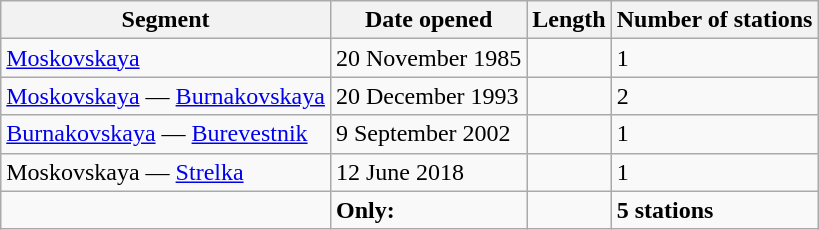<table class="wikitable" style="border-collapse: collapse; text-align: left;">
<tr>
<th>Segment</th>
<th>Date opened</th>
<th>Length</th>
<th>Number of stations</th>
</tr>
<tr>
<td style="text-align: left;"><a href='#'>Moskovskaya</a></td>
<td>20 November 1985</td>
<td></td>
<td>1</td>
</tr>
<tr>
<td style="text-align: left;"><a href='#'>Moskovskaya</a> — <a href='#'>Burnakovskaya</a></td>
<td>20 December 1993</td>
<td></td>
<td>2</td>
</tr>
<tr>
<td style="text-align: left;"><a href='#'>Burnakovskaya</a> — <a href='#'>Burevestnik</a></td>
<td>9 September 2002</td>
<td></td>
<td>1</td>
</tr>
<tr>
<td>Moskovskaya — <a href='#'>Strelka</a></td>
<td>12 June 2018</td>
<td></td>
<td>1</td>
</tr>
<tr>
<td></td>
<td style="text-align: left;"><strong>Only:</strong></td>
<td><strong></strong></td>
<td><strong>5 stations</strong></td>
</tr>
</table>
